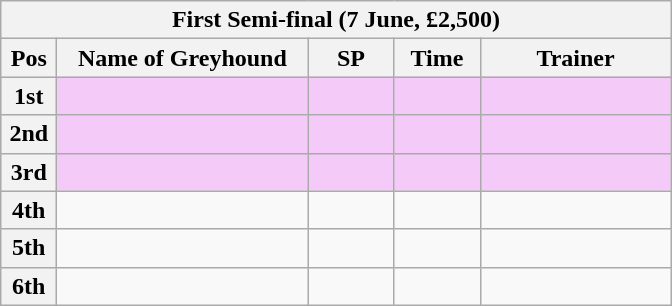<table class="wikitable">
<tr>
<th colspan="6">First Semi-final (7 June, £2,500)</th>
</tr>
<tr>
<th width=30>Pos</th>
<th width=160>Name of Greyhound</th>
<th width=50>SP</th>
<th width=50>Time</th>
<th width=120>Trainer</th>
</tr>
<tr style="background: #f4caf9;">
<th>1st</th>
<td></td>
<td></td>
<td></td>
<td></td>
</tr>
<tr style="background: #f4caf9;">
<th>2nd</th>
<td></td>
<td></td>
<td></td>
<td></td>
</tr>
<tr style="background: #f4caf9;">
<th>3rd</th>
<td></td>
<td></td>
<td></td>
<td></td>
</tr>
<tr>
<th>4th</th>
<td></td>
<td></td>
<td></td>
<td></td>
</tr>
<tr>
<th>5th</th>
<td></td>
<td></td>
<td></td>
<td></td>
</tr>
<tr>
<th>6th</th>
<td></td>
<td></td>
<td></td>
<td></td>
</tr>
</table>
